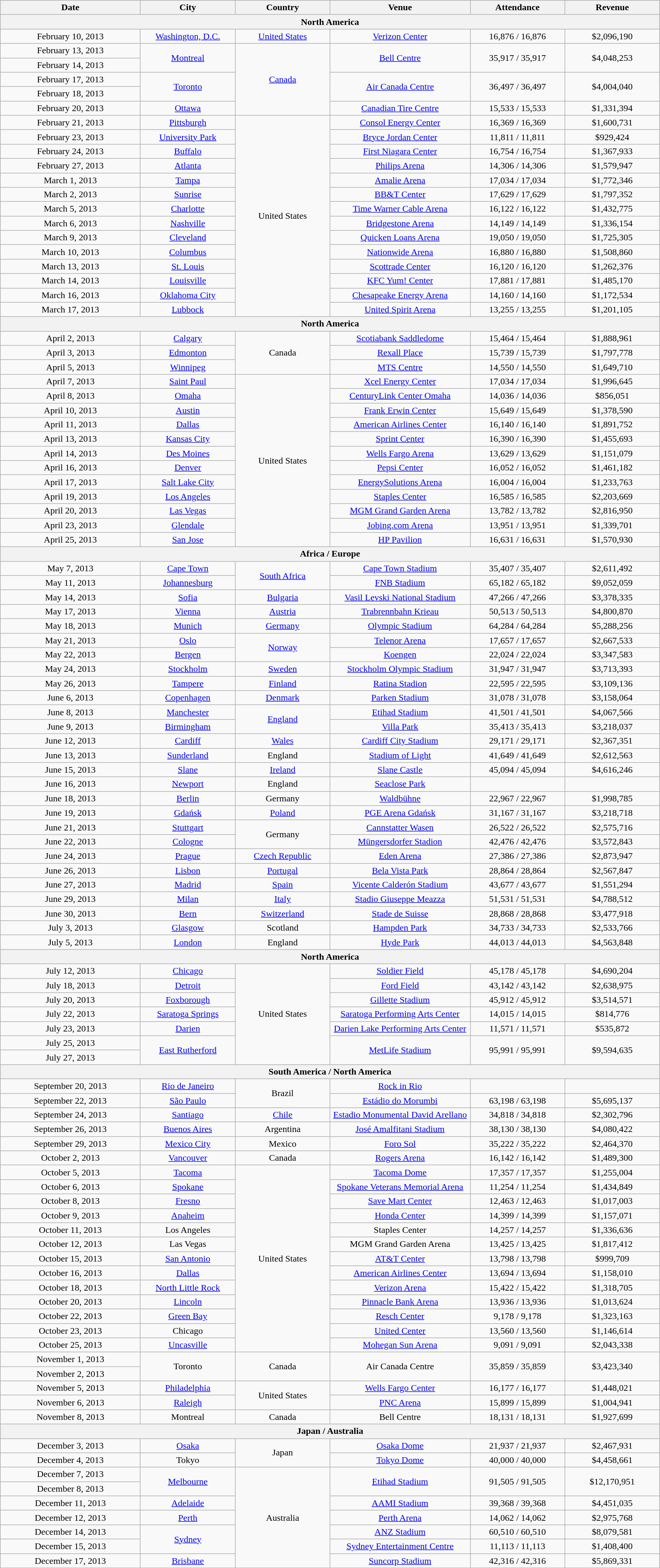<table class="wikitable" style="text-align:center;">
<tr>
<th scope="col" style="width:15em;">Date</th>
<th scope="col" style="width:10em;">City</th>
<th scope="col" style="width:10em;">Country</th>
<th scope="col" style="width:15em;">Venue</th>
<th scope="col" style="width:10em;">Attendance</th>
<th scope="col" style="width:10em;">Revenue</th>
</tr>
<tr>
<th colspan="6"><strong>North America</strong></th>
</tr>
<tr>
<td>February 10, 2013</td>
<td><a href='#'>Washington, D.C.</a></td>
<td><a href='#'>United States</a></td>
<td><a href='#'>Verizon Center</a></td>
<td>16,876 / 16,876</td>
<td>$2,096,190</td>
</tr>
<tr>
<td>February 13, 2013</td>
<td rowspan="2"><a href='#'>Montreal</a></td>
<td rowspan="5"><a href='#'>Canada</a></td>
<td rowspan="2"><a href='#'>Bell Centre</a></td>
<td rowspan="2">35,917 / 35,917</td>
<td rowspan="2">$4,048,253</td>
</tr>
<tr>
<td>February 14, 2013</td>
</tr>
<tr>
<td>February 17, 2013</td>
<td rowspan="2"><a href='#'>Toronto</a></td>
<td rowspan="2"><a href='#'>Air Canada Centre</a></td>
<td rowspan="2">36,497 / 36,497</td>
<td rowspan="2">$4,004,040</td>
</tr>
<tr>
<td>February 18, 2013</td>
</tr>
<tr>
<td>February 20, 2013</td>
<td><a href='#'>Ottawa</a></td>
<td><a href='#'>Canadian Tire Centre</a></td>
<td>15,533 / 15,533</td>
<td>$1,331,394</td>
</tr>
<tr>
<td>February 21, 2013</td>
<td><a href='#'>Pittsburgh</a></td>
<td rowspan="14">United States</td>
<td><a href='#'>Consol Energy Center</a></td>
<td>16,369 / 16,369</td>
<td>$1,600,731</td>
</tr>
<tr>
<td>February 23, 2013</td>
<td><a href='#'>University Park</a></td>
<td><a href='#'>Bryce Jordan Center</a></td>
<td>11,811 / 11,811</td>
<td>$929,424</td>
</tr>
<tr>
<td>February 24, 2013</td>
<td><a href='#'>Buffalo</a></td>
<td><a href='#'>First Niagara Center</a></td>
<td>16,754 / 16,754</td>
<td>$1,367,933</td>
</tr>
<tr>
<td>February 27, 2013</td>
<td><a href='#'>Atlanta</a></td>
<td><a href='#'>Philips Arena</a></td>
<td>14,306 / 14,306</td>
<td>$1,579,947</td>
</tr>
<tr>
<td>March 1, 2013</td>
<td><a href='#'>Tampa</a></td>
<td><a href='#'>Amalie Arena</a></td>
<td>17,034 / 17,034</td>
<td>$1,772,346</td>
</tr>
<tr>
<td>March 2, 2013</td>
<td><a href='#'>Sunrise</a></td>
<td><a href='#'>BB&T Center</a></td>
<td>17,629 / 17,629</td>
<td>$1,797,352</td>
</tr>
<tr>
<td>March 5, 2013</td>
<td><a href='#'>Charlotte</a></td>
<td><a href='#'>Time Warner Cable Arena</a></td>
<td>16,122 / 16,122</td>
<td>$1,432,775</td>
</tr>
<tr>
<td>March 6, 2013</td>
<td><a href='#'>Nashville</a></td>
<td><a href='#'>Bridgestone Arena</a></td>
<td>14,149 / 14,149</td>
<td>$1,336,154</td>
</tr>
<tr>
<td>March 9, 2013</td>
<td><a href='#'>Cleveland</a></td>
<td><a href='#'>Quicken Loans Arena</a></td>
<td>19,050 / 19,050</td>
<td>$1,725,305</td>
</tr>
<tr>
<td>March 10, 2013</td>
<td><a href='#'>Columbus</a></td>
<td><a href='#'>Nationwide Arena</a></td>
<td>16,880 / 16,880</td>
<td>$1,508,860</td>
</tr>
<tr>
<td>March 13, 2013</td>
<td><a href='#'>St. Louis</a></td>
<td><a href='#'>Scottrade Center</a></td>
<td>16,120 / 16,120</td>
<td>$1,262,376</td>
</tr>
<tr>
<td>March 14, 2013</td>
<td><a href='#'>Louisville</a></td>
<td><a href='#'>KFC Yum! Center</a></td>
<td>17,881 / 17,881</td>
<td>$1,485,170</td>
</tr>
<tr>
<td>March 16, 2013</td>
<td><a href='#'>Oklahoma City</a></td>
<td><a href='#'>Chesapeake Energy Arena</a></td>
<td>14,160 / 14,160</td>
<td>$1,172,534</td>
</tr>
<tr>
<td>March 17, 2013</td>
<td><a href='#'>Lubbock</a></td>
<td><a href='#'>United Spirit Arena</a></td>
<td>13,255 / 13,255</td>
<td>$1,201,105</td>
</tr>
<tr>
<th colspan="6"><strong>North America</strong></th>
</tr>
<tr>
<td>April 2, 2013</td>
<td><a href='#'>Calgary</a></td>
<td rowspan="3">Canada</td>
<td><a href='#'>Scotiabank Saddledome</a></td>
<td>15,464 / 15,464</td>
<td>$1,888,961</td>
</tr>
<tr>
<td>April 3, 2013</td>
<td><a href='#'>Edmonton</a></td>
<td><a href='#'>Rexall Place</a></td>
<td>15,739 / 15,739</td>
<td>$1,797,778</td>
</tr>
<tr>
<td>April 5, 2013</td>
<td><a href='#'>Winnipeg</a></td>
<td><a href='#'>MTS Centre</a></td>
<td>14,550 / 14,550</td>
<td>$1,649,710</td>
</tr>
<tr>
<td>April 7, 2013</td>
<td><a href='#'>Saint Paul</a></td>
<td rowspan="12">United States</td>
<td><a href='#'>Xcel Energy Center</a></td>
<td>17,034 / 17,034</td>
<td>$1,996,645</td>
</tr>
<tr>
<td>April 8, 2013</td>
<td><a href='#'>Omaha</a></td>
<td><a href='#'>CenturyLink Center Omaha</a></td>
<td>14,036 / 14,036</td>
<td>$856,051</td>
</tr>
<tr>
<td>April 10, 2013</td>
<td><a href='#'>Austin</a></td>
<td><a href='#'>Frank Erwin Center</a></td>
<td>15,649 / 15,649</td>
<td>$1,378,590</td>
</tr>
<tr>
<td>April 11, 2013</td>
<td><a href='#'>Dallas</a></td>
<td><a href='#'>American Airlines Center</a></td>
<td>16,140 / 16,140</td>
<td>$1,891,752</td>
</tr>
<tr>
<td>April 13, 2013</td>
<td><a href='#'>Kansas City</a></td>
<td><a href='#'>Sprint Center</a></td>
<td>16,390 / 16,390</td>
<td>$1,455,693</td>
</tr>
<tr>
<td>April 14, 2013</td>
<td><a href='#'>Des Moines</a></td>
<td><a href='#'>Wells Fargo Arena</a></td>
<td>13,629 / 13,629</td>
<td>$1,151,079</td>
</tr>
<tr>
<td>April 16, 2013</td>
<td><a href='#'>Denver</a></td>
<td><a href='#'>Pepsi Center</a></td>
<td>16,052 / 16,052</td>
<td>$1,461,182</td>
</tr>
<tr>
<td>April 17, 2013</td>
<td><a href='#'>Salt Lake City</a></td>
<td><a href='#'>EnergySolutions Arena</a></td>
<td>16,004 / 16,004</td>
<td>$1,233,763</td>
</tr>
<tr>
<td>April 19, 2013</td>
<td><a href='#'>Los Angeles</a></td>
<td><a href='#'>Staples Center</a></td>
<td>16,585 / 16,585</td>
<td>$2,203,669</td>
</tr>
<tr>
<td>April 20, 2013</td>
<td><a href='#'>Las Vegas</a></td>
<td><a href='#'>MGM Grand Garden Arena</a></td>
<td>13,782 / 13,782</td>
<td>$2,816,950</td>
</tr>
<tr>
<td>April 23, 2013</td>
<td><a href='#'>Glendale</a></td>
<td><a href='#'>Jobing.com Arena</a></td>
<td>13,951 / 13,951</td>
<td>$1,339,701</td>
</tr>
<tr>
<td>April 25, 2013</td>
<td><a href='#'>San Jose</a></td>
<td><a href='#'>HP Pavilion</a></td>
<td>16,631 / 16,631</td>
<td>$1,570,930</td>
</tr>
<tr>
<th colspan="6"><strong>Africa / Europe</strong></th>
</tr>
<tr>
<td>May 7, 2013</td>
<td><a href='#'>Cape Town</a></td>
<td rowspan="2"><a href='#'>South Africa</a></td>
<td><a href='#'>Cape Town Stadium</a></td>
<td>35,407 / 35,407</td>
<td>$2,611,492</td>
</tr>
<tr>
<td>May 11, 2013</td>
<td><a href='#'>Johannesburg</a></td>
<td><a href='#'>FNB Stadium</a></td>
<td>65,182 / 65,182</td>
<td>$9,052,059</td>
</tr>
<tr>
<td>May 14, 2013</td>
<td><a href='#'>Sofia</a></td>
<td><a href='#'>Bulgaria</a></td>
<td><a href='#'>Vasil Levski National Stadium</a></td>
<td>47,266 / 47,266</td>
<td>$3,378,335</td>
</tr>
<tr>
<td>May 17, 2013</td>
<td><a href='#'>Vienna</a></td>
<td><a href='#'>Austria</a></td>
<td><a href='#'>Trabrennbahn Krieau</a></td>
<td>50,513 / 50,513</td>
<td>$4,800,870</td>
</tr>
<tr>
<td>May 18, 2013</td>
<td><a href='#'>Munich</a></td>
<td><a href='#'>Germany</a></td>
<td><a href='#'>Olympic Stadium</a></td>
<td>64,284 / 64,284</td>
<td>$5,288,256</td>
</tr>
<tr>
<td>May 21, 2013</td>
<td><a href='#'>Oslo</a></td>
<td rowspan="2"><a href='#'>Norway</a></td>
<td><a href='#'>Telenor Arena</a></td>
<td>17,657 / 17,657</td>
<td>$2,667,533</td>
</tr>
<tr>
<td>May 22, 2013</td>
<td><a href='#'>Bergen</a></td>
<td><a href='#'>Koengen</a></td>
<td>22,024 / 22,024</td>
<td>$3,347,583</td>
</tr>
<tr>
<td>May 24, 2013</td>
<td><a href='#'>Stockholm</a></td>
<td><a href='#'>Sweden</a></td>
<td><a href='#'>Stockholm Olympic Stadium</a></td>
<td>31,947 / 31,947</td>
<td>$3,713,393</td>
</tr>
<tr>
<td>May 26, 2013</td>
<td><a href='#'>Tampere</a></td>
<td><a href='#'>Finland</a></td>
<td><a href='#'>Ratina Stadion</a></td>
<td>22,595 / 22,595</td>
<td>$3,109,136</td>
</tr>
<tr>
<td>June 6, 2013</td>
<td><a href='#'>Copenhagen</a></td>
<td><a href='#'>Denmark</a></td>
<td><a href='#'>Parken Stadium</a></td>
<td>31,078 / 31,078</td>
<td>$3,158,064</td>
</tr>
<tr>
<td>June 8, 2013</td>
<td><a href='#'>Manchester</a></td>
<td rowspan="2"><a href='#'>England</a></td>
<td><a href='#'>Etihad Stadium</a></td>
<td>41,501 / 41,501</td>
<td>$4,067,566</td>
</tr>
<tr>
<td>June 9, 2013</td>
<td><a href='#'>Birmingham</a></td>
<td><a href='#'>Villa Park</a></td>
<td>35,413 / 35,413</td>
<td>$3,218,037</td>
</tr>
<tr>
<td>June 12, 2013</td>
<td><a href='#'>Cardiff</a></td>
<td><a href='#'>Wales</a></td>
<td><a href='#'>Cardiff City Stadium</a></td>
<td>29,171 / 29,171</td>
<td>$2,367,351</td>
</tr>
<tr>
<td>June 13, 2013</td>
<td><a href='#'>Sunderland</a></td>
<td>England</td>
<td><a href='#'>Stadium of Light</a></td>
<td>41,649 / 41,649</td>
<td>$2,612,563</td>
</tr>
<tr>
<td>June 15, 2013</td>
<td><a href='#'>Slane</a></td>
<td><a href='#'>Ireland</a></td>
<td><a href='#'>Slane Castle</a></td>
<td>45,094 / 45,094</td>
<td>$4,616,246</td>
</tr>
<tr>
<td>June 16, 2013</td>
<td><a href='#'>Newport</a></td>
<td>England</td>
<td><a href='#'>Seaclose Park</a></td>
<td></td>
<td></td>
</tr>
<tr>
<td>June 18, 2013</td>
<td><a href='#'>Berlin</a></td>
<td>Germany</td>
<td><a href='#'>Waldbühne</a></td>
<td>22,967 / 22,967</td>
<td>$1,998,785</td>
</tr>
<tr>
<td>June 19, 2013</td>
<td><a href='#'>Gdańsk</a></td>
<td><a href='#'>Poland</a></td>
<td><a href='#'>PGE Arena Gdańsk</a></td>
<td>31,167 / 31,167</td>
<td>$3,218,718</td>
</tr>
<tr>
<td>June 21, 2013</td>
<td><a href='#'>Stuttgart</a></td>
<td rowspan="2">Germany</td>
<td><a href='#'>Cannstatter Wasen</a></td>
<td>26,522 / 26,522</td>
<td>$2,575,716</td>
</tr>
<tr>
<td>June 22, 2013</td>
<td><a href='#'>Cologne</a></td>
<td><a href='#'>Müngersdorfer Stadion</a></td>
<td>42,476 / 42,476</td>
<td>$3,572,843</td>
</tr>
<tr>
<td>June 24, 2013</td>
<td><a href='#'>Prague</a></td>
<td><a href='#'>Czech Republic</a></td>
<td><a href='#'>Eden Arena</a></td>
<td>27,386 / 27,386</td>
<td>$2,873,947</td>
</tr>
<tr>
<td>June 26, 2013</td>
<td><a href='#'>Lisbon</a></td>
<td><a href='#'>Portugal</a></td>
<td><a href='#'>Bela Vista Park</a></td>
<td>28,864 / 28,864</td>
<td>$2,567,847</td>
</tr>
<tr>
<td>June 27, 2013</td>
<td><a href='#'>Madrid</a></td>
<td><a href='#'>Spain</a></td>
<td><a href='#'>Vicente Calderón Stadium</a></td>
<td>43,677 / 43,677</td>
<td>$1,551,294</td>
</tr>
<tr>
<td>June 29, 2013</td>
<td><a href='#'>Milan</a></td>
<td><a href='#'>Italy</a></td>
<td><a href='#'>Stadio Giuseppe Meazza</a></td>
<td>51,531 / 51,531</td>
<td>$4,788,512</td>
</tr>
<tr>
<td>June 30, 2013</td>
<td><a href='#'>Bern</a></td>
<td><a href='#'>Switzerland</a></td>
<td><a href='#'>Stade de Suisse</a></td>
<td>28,868 / 28,868</td>
<td>$3,477,918</td>
</tr>
<tr>
<td>July 3, 2013</td>
<td><a href='#'>Glasgow</a></td>
<td>Scotland</td>
<td><a href='#'>Hampden Park</a></td>
<td>34,733 / 34,733</td>
<td>$2,533,766</td>
</tr>
<tr>
<td>July 5, 2013</td>
<td><a href='#'>London</a></td>
<td>England</td>
<td><a href='#'>Hyde Park</a></td>
<td>44,013 / 44,013</td>
<td>$4,563,848</td>
</tr>
<tr>
<th colspan="6"><strong>North America</strong></th>
</tr>
<tr>
<td>July 12, 2013</td>
<td><a href='#'>Chicago</a></td>
<td rowspan="7">United States</td>
<td><a href='#'>Soldier Field</a></td>
<td>45,178 / 45,178</td>
<td>$4,690,204</td>
</tr>
<tr>
<td>July 18, 2013</td>
<td><a href='#'>Detroit</a></td>
<td><a href='#'>Ford Field</a></td>
<td>43,142 / 43,142</td>
<td>$2,638,975</td>
</tr>
<tr>
<td>July 20, 2013</td>
<td><a href='#'>Foxborough</a></td>
<td><a href='#'>Gillette Stadium</a></td>
<td>45,912 / 45,912</td>
<td>$3,514,571</td>
</tr>
<tr>
<td>July 22, 2013</td>
<td><a href='#'>Saratoga Springs</a></td>
<td><a href='#'>Saratoga Performing Arts Center</a></td>
<td>14,015 / 14,015</td>
<td>$814,776</td>
</tr>
<tr>
<td>July 23, 2013</td>
<td><a href='#'>Darien</a></td>
<td><a href='#'>Darien Lake Performing Arts Center</a></td>
<td>11,571 / 11,571</td>
<td>$535,872</td>
</tr>
<tr>
<td>July 25, 2013</td>
<td rowspan="2"><a href='#'>East Rutherford</a></td>
<td rowspan="2"><a href='#'>MetLife Stadium</a></td>
<td rowspan="2">95,991 / 95,991</td>
<td rowspan="2">$9,594,635</td>
</tr>
<tr>
<td>July 27, 2013</td>
</tr>
<tr>
<th colspan="6"><strong>South America / North America</strong></th>
</tr>
<tr>
<td>September 20, 2013</td>
<td><a href='#'>Rio de Janeiro</a></td>
<td rowspan="2">Brazil</td>
<td><a href='#'>Rock in Rio</a></td>
<td></td>
<td></td>
</tr>
<tr>
<td>September 22, 2013</td>
<td><a href='#'>São Paulo</a></td>
<td><a href='#'>Estádio do Morumbi</a></td>
<td>63,198 / 63,198</td>
<td>$5,695,137</td>
</tr>
<tr>
<td>September 24, 2013</td>
<td><a href='#'>Santiago</a></td>
<td><a href='#'>Chile</a></td>
<td><a href='#'>Estadio Monumental David Arellano</a></td>
<td>34,818 / 34,818</td>
<td>$2,302,796</td>
</tr>
<tr>
<td>September 26, 2013</td>
<td><a href='#'>Buenos Aires</a></td>
<td>Argentina</td>
<td><a href='#'>José Amalfitani Stadium</a></td>
<td>38,130 / 38,130</td>
<td>$4,080,422</td>
</tr>
<tr>
<td>September 29, 2013</td>
<td><a href='#'>Mexico City</a></td>
<td>Mexico</td>
<td><a href='#'>Foro Sol</a></td>
<td>35,222 / 35,222</td>
<td>$2,464,370</td>
</tr>
<tr>
<td>October 2, 2013</td>
<td><a href='#'>Vancouver</a></td>
<td>Canada</td>
<td><a href='#'>Rogers Arena</a></td>
<td>16,142 / 16,142</td>
<td>$1,489,300</td>
</tr>
<tr>
<td>October 5, 2013</td>
<td><a href='#'>Tacoma</a></td>
<td rowspan="13">United States</td>
<td><a href='#'>Tacoma Dome</a></td>
<td>17,357 / 17,357</td>
<td>$1,255,004</td>
</tr>
<tr>
<td>October 6, 2013</td>
<td><a href='#'>Spokane</a></td>
<td><a href='#'>Spokane Veterans Memorial Arena</a></td>
<td>11,254 / 11,254</td>
<td>$1,434,849</td>
</tr>
<tr>
<td>October 8, 2013</td>
<td><a href='#'>Fresno</a></td>
<td><a href='#'>Save Mart Center</a></td>
<td>12,463 / 12,463</td>
<td>$1,017,003</td>
</tr>
<tr>
<td>October 9, 2013</td>
<td><a href='#'>Anaheim</a></td>
<td><a href='#'>Honda Center</a></td>
<td>14,399 / 14,399</td>
<td>$1,157,071</td>
</tr>
<tr>
<td>October 11, 2013</td>
<td>Los Angeles</td>
<td>Staples Center</td>
<td>14,257 / 14,257</td>
<td>$1,336,636</td>
</tr>
<tr>
<td>October 12, 2013</td>
<td>Las Vegas</td>
<td>MGM Grand Garden Arena</td>
<td>13,425 / 13,425</td>
<td>$1,817,412</td>
</tr>
<tr>
<td>October 15, 2013</td>
<td><a href='#'>San Antonio</a></td>
<td><a href='#'>AT&T Center</a></td>
<td>13,798 / 13,798</td>
<td>$999,709</td>
</tr>
<tr>
<td>October 16, 2013</td>
<td><a href='#'>Dallas</a></td>
<td><a href='#'>American Airlines Center</a></td>
<td>13,694 / 13,694</td>
<td>$1,158,010</td>
</tr>
<tr>
<td>October 18, 2013</td>
<td><a href='#'>North Little Rock</a></td>
<td><a href='#'>Verizon Arena</a></td>
<td>15,422 / 15,422</td>
<td>$1,318,705</td>
</tr>
<tr>
<td>October 20, 2013</td>
<td><a href='#'>Lincoln</a></td>
<td><a href='#'>Pinnacle Bank Arena</a></td>
<td>13,936 / 13,936</td>
<td>$1,013,624</td>
</tr>
<tr>
<td>October 22, 2013</td>
<td><a href='#'>Green Bay</a></td>
<td><a href='#'>Resch Center</a></td>
<td>9,178 / 9,178</td>
<td>$1,323,163</td>
</tr>
<tr>
<td>October 23, 2013</td>
<td>Chicago</td>
<td><a href='#'>United Center</a></td>
<td>13,560 / 13,560</td>
<td>$1,146,614</td>
</tr>
<tr>
<td>October 25, 2013</td>
<td><a href='#'>Uncasville</a></td>
<td><a href='#'>Mohegan Sun Arena</a></td>
<td>9,091 / 9,091</td>
<td>$2,043,338</td>
</tr>
<tr>
<td>November 1, 2013</td>
<td rowspan="2">Toronto</td>
<td rowspan="2">Canada</td>
<td rowspan="2">Air Canada Centre</td>
<td rowspan="2">35,859 / 35,859</td>
<td rowspan="2">$3,423,340</td>
</tr>
<tr>
<td>November 2, 2013</td>
</tr>
<tr>
<td>November 5, 2013</td>
<td><a href='#'>Philadelphia</a></td>
<td rowspan="2">United States</td>
<td><a href='#'>Wells Fargo Center</a></td>
<td>16,177 / 16,177</td>
<td>$1,448,021</td>
</tr>
<tr>
<td>November 6, 2013</td>
<td><a href='#'>Raleigh</a></td>
<td><a href='#'>PNC Arena</a></td>
<td>15,899 / 15,899</td>
<td>$1,004,941</td>
</tr>
<tr>
<td>November 8, 2013</td>
<td>Montreal</td>
<td rowspan="1">Canada</td>
<td>Bell Centre</td>
<td>18,131 / 18,131</td>
<td>$1,927,699</td>
</tr>
<tr>
<th colspan="6"><strong>Japan / Australia</strong></th>
</tr>
<tr>
<td>December 3, 2013</td>
<td><a href='#'>Osaka</a></td>
<td rowspan=2>Japan</td>
<td><a href='#'>Osaka Dome</a></td>
<td>21,937 / 21,937</td>
<td>$2,467,931</td>
</tr>
<tr>
<td>December 4, 2013</td>
<td>Tokyo</td>
<td><a href='#'>Tokyo Dome</a></td>
<td>40,000 / 40,000</td>
<td>$4,458,661</td>
</tr>
<tr>
<td>December 7, 2013</td>
<td rowspan=2><a href='#'>Melbourne</a></td>
<td rowspan=7>Australia</td>
<td rowspan=2><a href='#'>Etihad Stadium</a></td>
<td rowspan=2>91,505 / 91,505</td>
<td rowspan=2>$12,170,951</td>
</tr>
<tr>
<td>December 8, 2013</td>
</tr>
<tr>
<td>December 11, 2013</td>
<td><a href='#'>Adelaide</a></td>
<td><a href='#'>AAMI Stadium</a></td>
<td>39,368 / 39,368</td>
<td>$4,451,035</td>
</tr>
<tr>
<td>December 12, 2013</td>
<td><a href='#'>Perth</a></td>
<td><a href='#'>Perth Arena</a></td>
<td>14,062 / 14,062</td>
<td>$2,975,768</td>
</tr>
<tr>
<td>December 14, 2013</td>
<td rowspan=2><a href='#'>Sydney</a></td>
<td><a href='#'>ANZ Stadium</a></td>
<td>60,510 / 60,510</td>
<td>$8,079,581</td>
</tr>
<tr>
<td>December 15, 2013</td>
<td><a href='#'>Sydney Entertainment Centre</a></td>
<td>11,113 / 11,113</td>
<td>$1,408,400</td>
</tr>
<tr>
<td>December 17, 2013</td>
<td><a href='#'>Brisbane</a></td>
<td><a href='#'>Suncorp Stadium</a></td>
<td>42,316 / 42,316</td>
<td>$5,869,331</td>
</tr>
<tr>
</tr>
</table>
